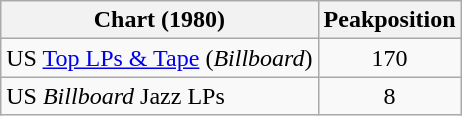<table class="wikitable">
<tr>
<th>Chart (1980)</th>
<th>Peakposition</th>
</tr>
<tr>
<td>US <a href='#'>Top LPs & Tape</a> (<em>Billboard</em>)</td>
<td align="center">170</td>
</tr>
<tr>
<td>US <em>Billboard</em> Jazz LPs</td>
<td align="center">8</td>
</tr>
</table>
